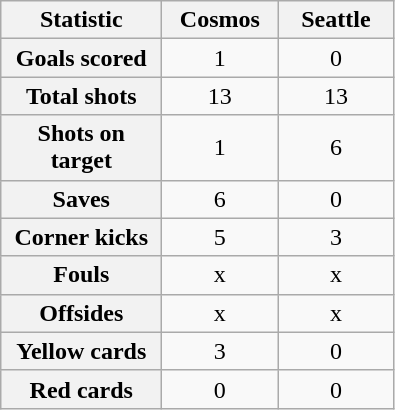<table class="wikitable plainrowheaders" style="text-align:center">
<tr>
<th scope=col width=100>Statistic</th>
<th scope=col width=70>Cosmos</th>
<th scope=col width=70>Seattle</th>
</tr>
<tr>
<th scope=row>Goals scored</th>
<td>1</td>
<td>0</td>
</tr>
<tr>
<th scope=row>Total shots</th>
<td>13</td>
<td>13</td>
</tr>
<tr>
<th scope=row>Shots on target</th>
<td>1</td>
<td>6</td>
</tr>
<tr>
<th scope=row>Saves</th>
<td>6</td>
<td>0</td>
</tr>
<tr>
<th scope=row>Corner kicks</th>
<td>5</td>
<td>3</td>
</tr>
<tr>
<th scope=row>Fouls</th>
<td>x</td>
<td>x</td>
</tr>
<tr>
<th scope=row>Offsides</th>
<td>x</td>
<td>x</td>
</tr>
<tr>
<th scope=row>Yellow cards</th>
<td>3</td>
<td>0</td>
</tr>
<tr>
<th scope=row>Red cards</th>
<td>0</td>
<td>0</td>
</tr>
</table>
